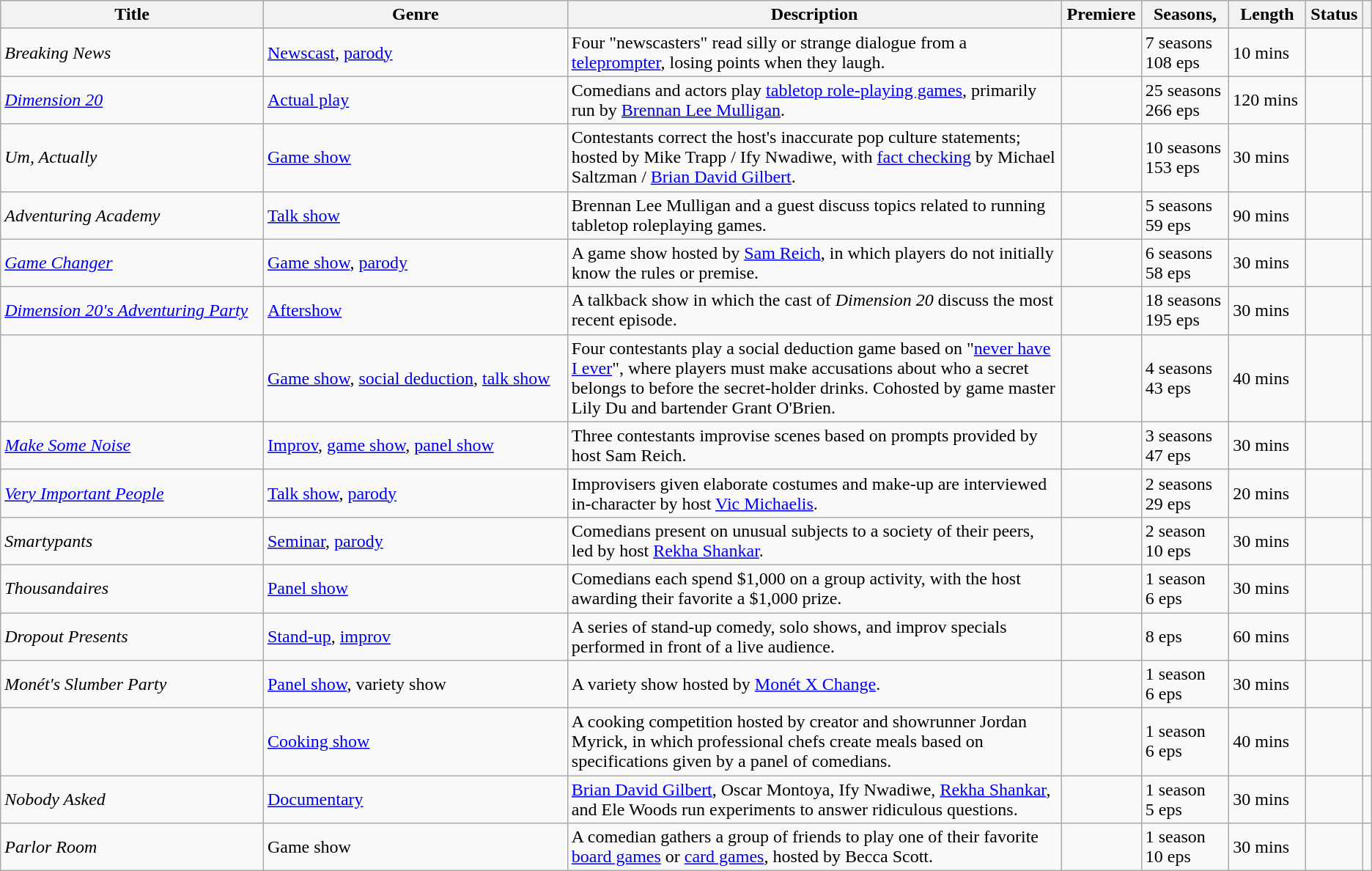<table class="wikitable sortable">
<tr>
<th>Title</th>
<th>Genre</th>
<th style=width:36%>Description</th>
<th>Premiere</th>
<th>Seasons, </th>
<th>Length</th>
<th>Status</th>
<th></th>
</tr>
<tr>
<td><em>Breaking News</em></td>
<td><a href='#'>Newscast</a>, <a href='#'>parody</a></td>
<td>Four "newscasters" read silly or strange dialogue from a <a href='#'>teleprompter</a>, losing points when they laugh.</td>
<td></td>
<td>7 seasons<br>108 eps</td>
<td>10 mins</td>
<td></td>
<td></td>
</tr>
<tr>
<td><em><a href='#'>Dimension 20</a></em></td>
<td><a href='#'>Actual play</a></td>
<td>Comedians and actors play <a href='#'>tabletop role-playing games</a>, primarily run by <a href='#'>Brennan Lee Mulligan</a>.</td>
<td></td>
<td>25 seasons<br>266 eps</td>
<td>120 mins</td>
<td></td>
<td></td>
</tr>
<tr>
<td><em>Um, Actually</em></td>
<td><a href='#'>Game show</a></td>
<td>Contestants correct the host's inaccurate pop culture statements; hosted by Mike Trapp / Ify Nwadiwe, with <a href='#'>fact checking</a> by Michael Saltzman / <a href='#'>Brian David Gilbert</a>.</td>
<td></td>
<td>10 seasons<br>153 eps</td>
<td>30 mins</td>
<td></td>
<td></td>
</tr>
<tr>
<td><em>Adventuring Academy</em></td>
<td><a href='#'>Talk show</a></td>
<td>Brennan Lee Mulligan and a guest discuss topics related to running tabletop roleplaying games.</td>
<td></td>
<td>5 seasons<br>59 eps</td>
<td>90 mins</td>
<td></td>
<td></td>
</tr>
<tr>
<td><em><a href='#'>Game Changer</a></em></td>
<td><a href='#'>Game show</a>, <a href='#'>parody</a></td>
<td>A game show hosted by <a href='#'>Sam Reich</a>, in which players do not initially know the rules or premise.</td>
<td></td>
<td>6 seasons<br>58 eps</td>
<td>30 mins</td>
<td></td>
<td></td>
</tr>
<tr>
<td><a href='#'><em>Dimension 20's Adventuring Party</em></a></td>
<td><a href='#'>Aftershow</a></td>
<td>A talkback show in which the cast of <em>Dimension 20</em> discuss the most recent episode.</td>
<td></td>
<td>18 seasons<br>195 eps</td>
<td>30 mins</td>
<td></td>
<td></td>
</tr>
<tr>
<td><em></em></td>
<td><a href='#'>Game show</a>, <a href='#'>social deduction</a>, <a href='#'>talk show</a></td>
<td>Four contestants play a social deduction game based on "<a href='#'>never have I ever</a>", where players must make accusations about who a secret belongs to before the secret-holder drinks. Cohosted by game master Lily Du and bartender Grant O'Brien.</td>
<td></td>
<td>4 seasons<br>43 eps</td>
<td>40 mins</td>
<td></td>
<td></td>
</tr>
<tr>
<td><em><a href='#'>Make Some Noise</a></em></td>
<td><a href='#'>Improv</a>, <a href='#'>game show</a>, <a href='#'>panel show</a></td>
<td>Three contestants improvise scenes based on prompts provided by host Sam Reich.</td>
<td></td>
<td>3 seasons<br>47 eps </td>
<td>30 mins</td>
<td></td>
<td></td>
</tr>
<tr>
<td><em><a href='#'>Very Important People</a></em></td>
<td><a href='#'>Talk show</a>, <a href='#'>parody</a></td>
<td>Improvisers given elaborate costumes and make-up are interviewed in-character by host <a href='#'>Vic Michaelis</a>.</td>
<td></td>
<td>2 seasons<br>29 eps</td>
<td>20 mins</td>
<td></td>
<td></td>
</tr>
<tr>
<td><em>Smartypants</em></td>
<td><a href='#'>Seminar</a>, <a href='#'>parody</a></td>
<td>Comedians present on unusual subjects to a society of their peers, led by host <a href='#'>Rekha Shankar</a>.</td>
<td></td>
<td>2 season<br>10 eps</td>
<td>30 mins</td>
<td></td>
<td></td>
</tr>
<tr>
<td><em>Thousandaires</em></td>
<td><a href='#'>Panel show</a></td>
<td>Comedians each spend $1,000 on a group activity, with the host awarding their favorite a $1,000 prize.</td>
<td></td>
<td>1 season<br>6 eps</td>
<td>30 mins</td>
<td></td>
<td></td>
</tr>
<tr>
<td><em>Dropout Presents</em></td>
<td><a href='#'>Stand-up</a>, <a href='#'>improv</a></td>
<td>A series of stand-up comedy, solo shows, and improv specials performed in front of a live audience.</td>
<td></td>
<td>8 eps</td>
<td>60 mins</td>
<td></td>
<td><br></td>
</tr>
<tr>
<td><em>Monét's Slumber Party</em></td>
<td><a href='#'>Panel show</a>, variety show</td>
<td>A variety show hosted by <a href='#'>Monét X Change</a>.</td>
<td></td>
<td>1 season<br>6 eps</td>
<td>30 mins</td>
<td></td>
<td></td>
</tr>
<tr>
<td><em></em></td>
<td><a href='#'>Cooking show</a></td>
<td>A cooking competition hosted by creator and showrunner Jordan Myrick, in which professional chefs create meals based on specifications given by a panel of comedians.</td>
<td></td>
<td>1 season<br>6 eps</td>
<td>40 mins</td>
<td></td>
<td></td>
</tr>
<tr>
<td><em>Nobody Asked</em></td>
<td><a href='#'>Documentary</a></td>
<td><a href='#'>Brian David Gilbert</a>, Oscar Montoya, Ify Nwadiwe, <a href='#'>Rekha Shankar</a>, and Ele Woods run experiments to answer ridiculous questions.</td>
<td></td>
<td>1 season<br>5 eps</td>
<td>30 mins</td>
<td></td>
<td></td>
</tr>
<tr>
<td><em>Parlor Room</em></td>
<td>Game show</td>
<td>A comedian gathers a group of friends to play one of their favorite <a href='#'>board games</a> or <a href='#'>card games</a>, hosted by Becca Scott.</td>
<td></td>
<td>1 season<br>10 eps</td>
<td>30 mins</td>
<td></td>
<td></td>
</tr>
</table>
